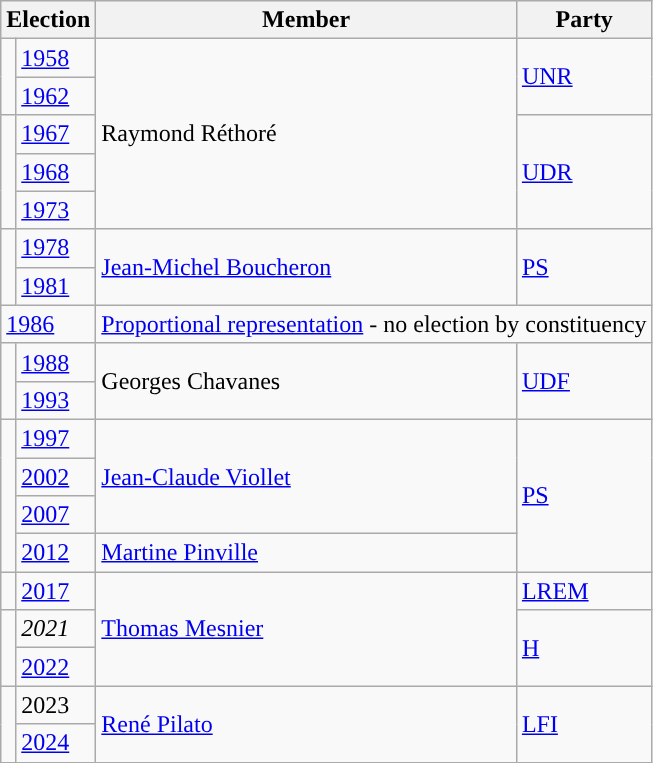<table class="wikitable">
<tr>
<th colspan="2">Election</th>
<th>Member</th>
<th>Party</th>
</tr>
<tr>
<td rowspan="2" style="color:inherit;background-color: "></td>
<td><a href='#'>1958</a></td>
<td rowspan="5">Raymond Réthoré</td>
<td rowspan="2"><a href='#'>UNR</a></td>
</tr>
<tr>
<td><a href='#'>1962</a></td>
</tr>
<tr>
<td rowspan="3" style="color:inherit;background-color: "></td>
<td><a href='#'>1967</a></td>
<td rowspan="3"><a href='#'>UDR</a></td>
</tr>
<tr>
<td><a href='#'>1968</a></td>
</tr>
<tr>
<td><a href='#'>1973</a></td>
</tr>
<tr>
<td rowspan="2" style="color:inherit;background-color: "></td>
<td><a href='#'>1978</a></td>
<td rowspan="2"><a href='#'>Jean-Michel Boucheron</a></td>
<td rowspan="2"><a href='#'>PS</a></td>
</tr>
<tr>
<td><a href='#'>1981</a></td>
</tr>
<tr>
<td colspan="2"><a href='#'>1986</a></td>
<td colspan="2"><a href='#'>Proportional representation</a> - no election by constituency</td>
</tr>
<tr>
<td rowspan=2 style="color:inherit;background-color: "></td>
<td><a href='#'>1988</a></td>
<td rowspan=2>Georges Chavanes</td>
<td rowspan=2><a href='#'>UDF</a></td>
</tr>
<tr>
<td><a href='#'>1993</a></td>
</tr>
<tr>
<td rowspan="4" style="color:inherit;background-color: "></td>
<td><a href='#'>1997</a></td>
<td rowspan=3><a href='#'>Jean-Claude Viollet</a></td>
<td rowspan="4"><a href='#'>PS</a></td>
</tr>
<tr>
<td><a href='#'>2002</a></td>
</tr>
<tr>
<td><a href='#'>2007</a></td>
</tr>
<tr>
<td><a href='#'>2012</a></td>
<td><a href='#'>Martine Pinville</a></td>
</tr>
<tr>
<td style="color:inherit;background-color: "></td>
<td><a href='#'>2017</a></td>
<td rowspan="3"><a href='#'>Thomas Mesnier</a></td>
<td><a href='#'>LREM</a></td>
</tr>
<tr>
<td rowspan="2" style="color:inherit;background-color: "></td>
<td><em>2021</em></td>
<td rowspan="2"><a href='#'>H</a></td>
</tr>
<tr>
<td><a href='#'>2022</a></td>
</tr>
<tr>
<td rowspan="2" style="color:inherit;background-color: "></td>
<td>2023</td>
<td rowspan="2"><a href='#'>René Pilato</a></td>
<td rowspan="2"><a href='#'>LFI</a></td>
</tr>
<tr>
<td><a href='#'>2024</a></td>
</tr>
</table>
